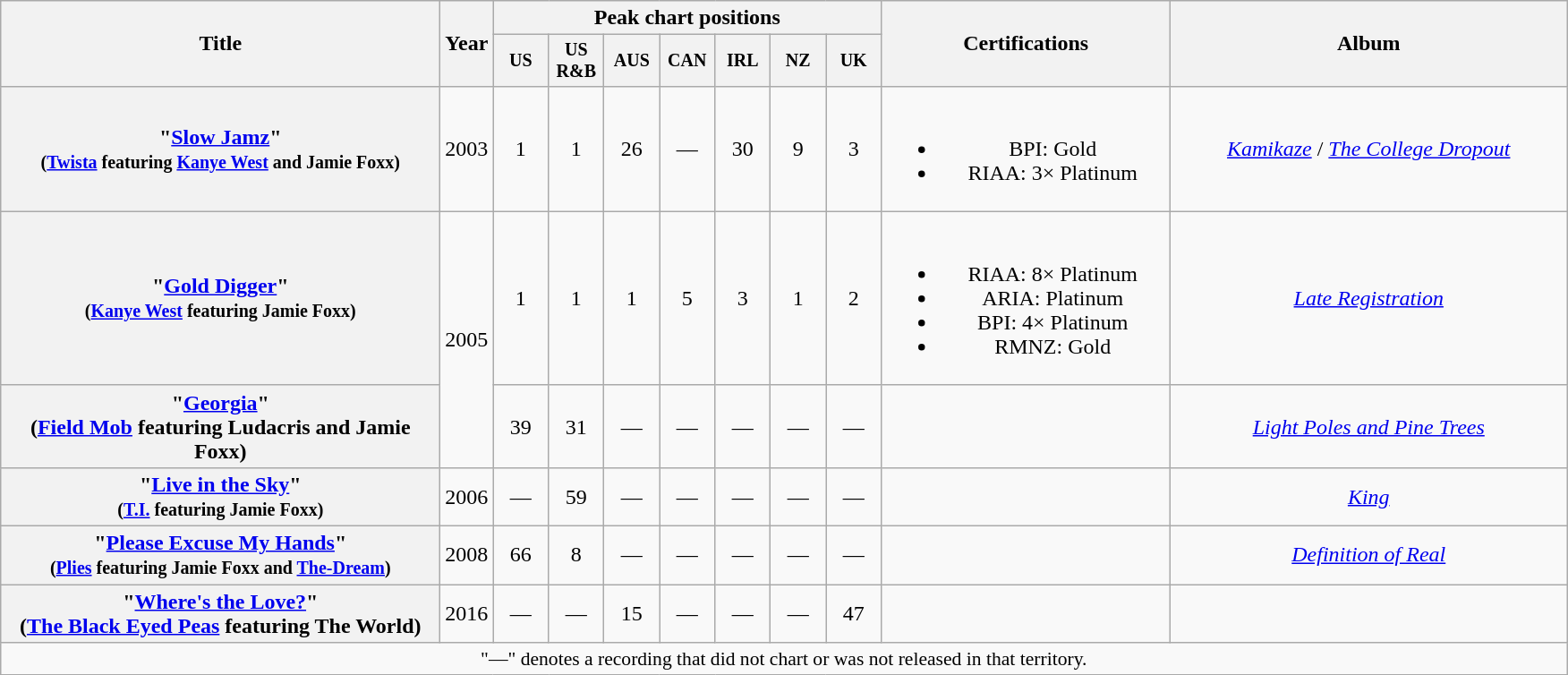<table class="wikitable plainrowheaders" style="text-align:center;" border="1">
<tr>
<th scope="col" rowspan="2" style="width:20em;">Title</th>
<th scope="col" rowspan="2">Year</th>
<th scope="col" colspan="7">Peak chart positions</th>
<th scope="col" rowspan="2" style="width:13em;">Certifications</th>
<th scope="col" rowspan="2" style="width:18em;">Album</th>
</tr>
<tr style="font-size:smaller;">
<th style="width:35px;">US<br></th>
<th style="width:35px;">US<br>R&B<br></th>
<th style="width:35px;">AUS<br></th>
<th style="width:35px;">CAN<br></th>
<th style="width:35px;">IRL<br></th>
<th style="width:35px;">NZ<br></th>
<th style="width:35px;">UK<br></th>
</tr>
<tr>
<th scope="row">"<a href='#'>Slow Jamz</a>" <br><small>(<a href='#'>Twista</a> featuring <a href='#'>Kanye West</a> and Jamie Foxx)</small></th>
<td>2003</td>
<td>1</td>
<td>1</td>
<td>26</td>
<td>—</td>
<td>30</td>
<td>9</td>
<td>3</td>
<td><br><ul><li>BPI: Gold</li><li>RIAA: 3× Platinum</li></ul></td>
<td><em><a href='#'>Kamikaze</a></em> / <em><a href='#'>The College Dropout</a></em></td>
</tr>
<tr>
<th scope="row">"<a href='#'>Gold Digger</a>" <br><small>(<a href='#'>Kanye West</a> featuring Jamie Foxx)</small></th>
<td rowspan="2">2005</td>
<td>1</td>
<td>1</td>
<td>1</td>
<td>5</td>
<td>3</td>
<td>1</td>
<td>2</td>
<td><br><ul><li>RIAA: 8× Platinum</li><li>ARIA: Platinum</li><li>BPI: 4× Platinum</li><li>RMNZ: Gold</li></ul></td>
<td style="text-align:center;"><em><a href='#'>Late Registration</a></em></td>
</tr>
<tr>
<th scope="row">"<a href='#'>Georgia</a>"<br><span>(<a href='#'>Field Mob</a> featuring Ludacris and Jamie Foxx)</span></th>
<td>39</td>
<td>31</td>
<td>—</td>
<td>—</td>
<td>—</td>
<td>—</td>
<td>—</td>
<td></td>
<td style="text-align:center;"><em><a href='#'>Light Poles and Pine Trees</a></em></td>
</tr>
<tr>
<th scope="row">"<a href='#'>Live in the Sky</a>" <br><small>(<a href='#'>T.I.</a> featuring Jamie Foxx)</small></th>
<td>2006</td>
<td>—</td>
<td>59</td>
<td>—</td>
<td>—</td>
<td>—</td>
<td>—</td>
<td>—</td>
<td></td>
<td><em><a href='#'>King</a></em></td>
</tr>
<tr>
<th scope="row">"<a href='#'>Please Excuse My Hands</a>" <br><small>(<a href='#'>Plies</a> featuring Jamie Foxx and <a href='#'>The-Dream</a>)</small></th>
<td>2008</td>
<td>66</td>
<td>8</td>
<td>—</td>
<td>—</td>
<td>—</td>
<td>—</td>
<td>—</td>
<td></td>
<td style="text-align:center;"><em><a href='#'>Definition of Real</a></em></td>
</tr>
<tr>
<th scope="row">"<a href='#'>Where's the Love?</a>"<br><span>(<a href='#'>The Black Eyed Peas</a> featuring The World)</span></th>
<td>2016</td>
<td>—</td>
<td>—</td>
<td>15</td>
<td>—</td>
<td>—</td>
<td>—</td>
<td>47</td>
<td></td>
<td></td>
</tr>
<tr>
<td colspan="13" style="font-size:90%">"—" denotes a recording that did not chart or was not released in that territory.</td>
</tr>
</table>
